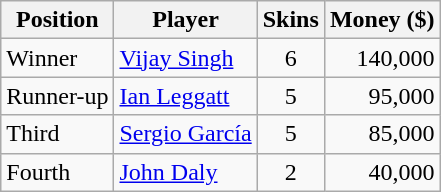<table class="wikitable">
<tr>
<th>Position</th>
<th>Player</th>
<th>Skins</th>
<th>Money ($)</th>
</tr>
<tr>
<td>Winner</td>
<td> <a href='#'>Vijay Singh</a></td>
<td align=center>6</td>
<td align=right>140,000</td>
</tr>
<tr>
<td>Runner-up</td>
<td> <a href='#'>Ian Leggatt</a></td>
<td align=center>5</td>
<td align=right>95,000</td>
</tr>
<tr>
<td>Third</td>
<td> <a href='#'>Sergio García</a></td>
<td align=center>5</td>
<td align=right>85,000</td>
</tr>
<tr>
<td>Fourth</td>
<td> <a href='#'>John Daly</a></td>
<td align=center>2</td>
<td align=right>40,000</td>
</tr>
</table>
